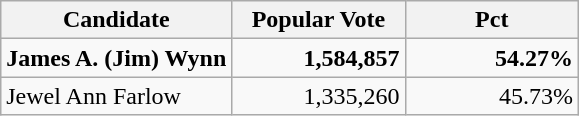<table class="wikitable">
<tr>
<th width=40%>Candidate</th>
<th width=30%>Popular Vote</th>
<th width=30%>Pct</th>
</tr>
<tr>
<td><strong>James A. (Jim) Wynn</strong></td>
<td align="right"><strong>1,584,857</strong></td>
<td align="right"><strong>54.27%</strong></td>
</tr>
<tr>
<td>Jewel Ann Farlow</td>
<td align="right">1,335,260</td>
<td align="right">45.73%</td>
</tr>
</table>
